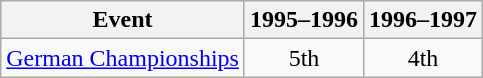<table class="wikitable" style="text-align:center">
<tr>
<th>Event</th>
<th>1995–1996</th>
<th>1996–1997</th>
</tr>
<tr>
<td align=left><a href='#'>German Championships</a></td>
<td>5th</td>
<td>4th</td>
</tr>
</table>
